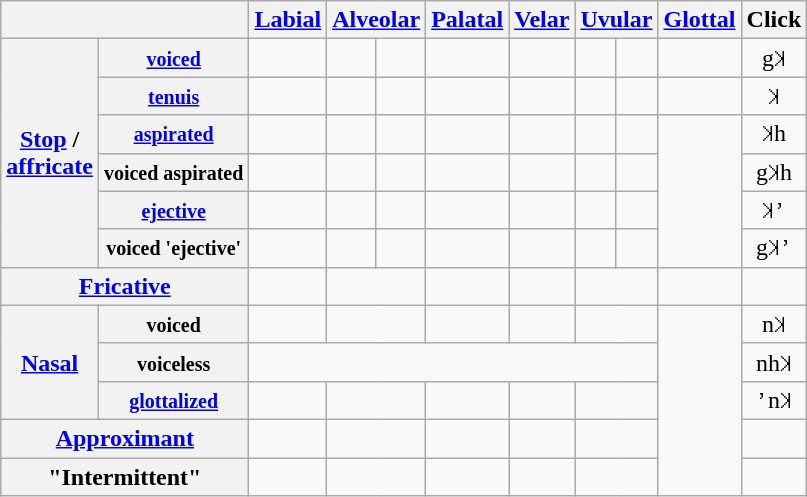<table class="wikitable" style=text-align:center>
<tr>
<th colspan=2></th>
<th><a href='#'>Labial</a></th>
<th colspan=2><a href='#'>Alveolar</a></th>
<th><a href='#'>Palatal</a></th>
<th><a href='#'>Velar</a></th>
<th colspan=2><a href='#'>Uvular</a></th>
<th><a href='#'>Glottal</a></th>
<th>Click</th>
</tr>
<tr>
<th rowspan=6><a href='#'>Stop</a> /<br><a href='#'>affricate</a></th>
<th><small><a href='#'>voiced</a></small></th>
<td></td>
<td></td>
<td></td>
<td></td>
<td></td>
<td></td>
<td></td>
<td></td>
<td>gꞰ</td>
</tr>
<tr>
<th><small><a href='#'>tenuis</a></small></th>
<td></td>
<td></td>
<td></td>
<td></td>
<td></td>
<td></td>
<td></td>
<td></td>
<td>Ʞ</td>
</tr>
<tr>
<th><small><a href='#'>aspirated</a></small></th>
<td></td>
<td></td>
<td></td>
<td></td>
<td></td>
<td></td>
<td></td>
<td rowspan=4></td>
<td>Ʞh</td>
</tr>
<tr>
<th><small>voiced aspirated</small></th>
<td></td>
<td></td>
<td></td>
<td></td>
<td></td>
<td></td>
<td></td>
<td>gꞰh</td>
</tr>
<tr>
<th><small><a href='#'>ejective</a></small></th>
<td></td>
<td></td>
<td></td>
<td></td>
<td></td>
<td></td>
<td></td>
<td>Ʞʼ</td>
</tr>
<tr>
<th><small>voiced 'ejective'</small></th>
<td></td>
<td></td>
<td></td>
<td></td>
<td></td>
<td></td>
<td></td>
<td>gꞰʼ</td>
</tr>
<tr>
<th colspan="2"><a href='#'>Fricative</a></th>
<td></td>
<td colspan=2></td>
<td></td>
<td></td>
<td colspan=2></td>
<td></td>
<td></td>
</tr>
<tr>
<th rowspan=3><a href='#'>Nasal</a></th>
<th><small>voiced</small></th>
<td></td>
<td colspan=2></td>
<td></td>
<td></td>
<td colspan=2></td>
<td rowspan=5></td>
<td>nꞰ</td>
</tr>
<tr>
<th><small>voiceless</small></th>
<td colspan=7></td>
<td>nhꞰ</td>
</tr>
<tr>
<th><small><a href='#'>glottalized</a></small></th>
<td></td>
<td colspan=2></td>
<td></td>
<td></td>
<td colspan=2></td>
<td>ʼnꞰ</td>
</tr>
<tr>
<th colspan=2><a href='#'>Approximant</a></th>
<td></td>
<td colspan=2></td>
<td></td>
<td></td>
<td colspan=4></td>
</tr>
<tr>
<th colspan=2>"Intermittent"</th>
<td></td>
<td colspan=2></td>
<td></td>
<td></td>
<td colspan=4></td>
</tr>
</table>
